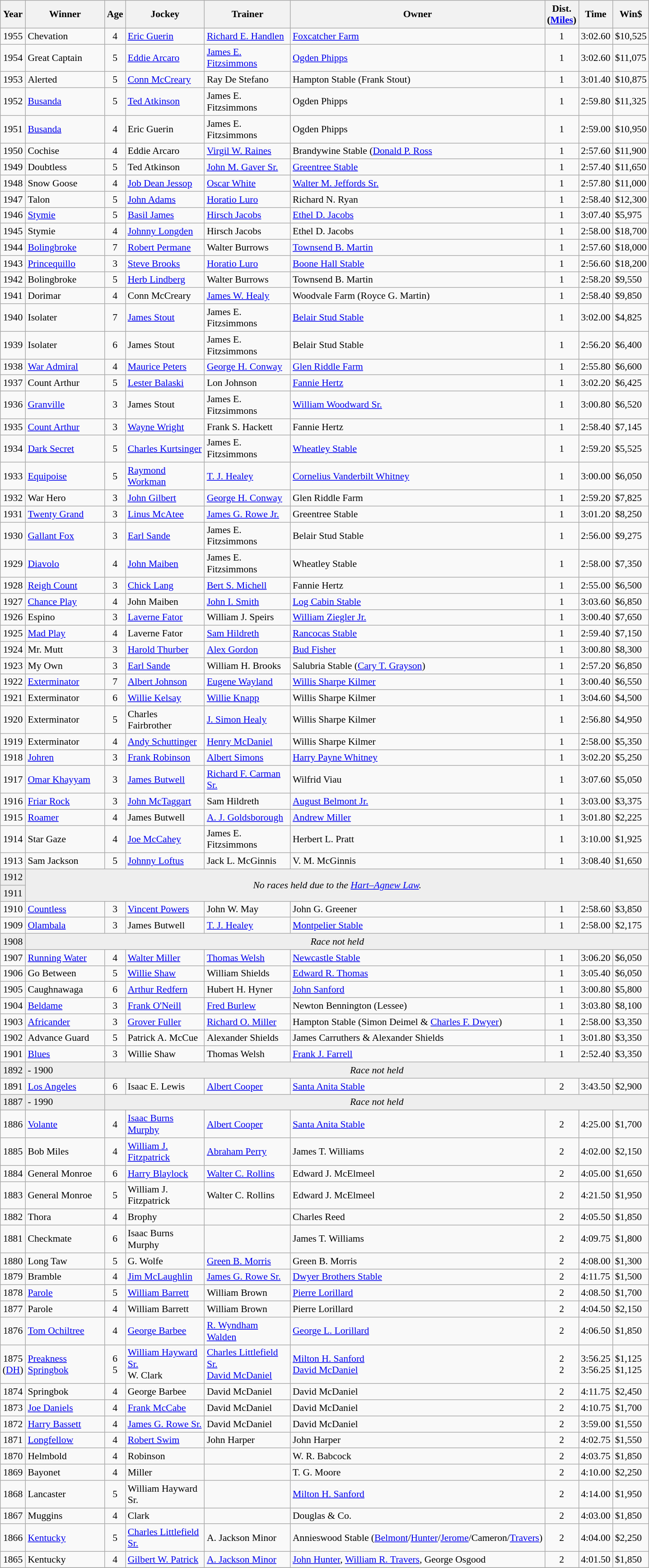<table class="wikitable sortable" style="font-size:90%">
<tr>
<th style="width:30px">Year<br></th>
<th style="width:110px">Winner<br></th>
<th style="width:20px">Age<br></th>
<th style="width:110px">Jockey<br></th>
<th style="width:120px">Trainer<br></th>
<th>Owner<br></th>
<th style="width:25px">Dist.<br> <span>(<a href='#'>Miles</a>)</span></th>
<th style="width:25px">Time<br></th>
<th style="width:25px">Win$</th>
</tr>
<tr>
<td align=center>1955</td>
<td>Chevation</td>
<td align=center>4</td>
<td><a href='#'>Eric Guerin</a></td>
<td><a href='#'>Richard E. Handlen</a></td>
<td><a href='#'>Foxcatcher Farm</a></td>
<td align=center>1<span></span></td>
<td>3:02.60</td>
<td>$10,525</td>
</tr>
<tr>
<td align=center>1954</td>
<td>Great Captain</td>
<td align=center>5</td>
<td><a href='#'>Eddie Arcaro</a></td>
<td><a href='#'>James E. Fitzsimmons</a></td>
<td><a href='#'>Ogden Phipps</a></td>
<td align=center>1<span></span></td>
<td>3:02.60</td>
<td>$11,075</td>
</tr>
<tr>
<td align=center>1953</td>
<td>Alerted</td>
<td align=center>5</td>
<td><a href='#'>Conn McCreary</a></td>
<td>Ray De Stefano</td>
<td>Hampton Stable (Frank Stout)</td>
<td align=center>1<span></span></td>
<td>3:01.40</td>
<td>$10,875</td>
</tr>
<tr>
<td align=center>1952</td>
<td><a href='#'>Busanda</a></td>
<td align=center>5</td>
<td><a href='#'>Ted Atkinson</a></td>
<td>James E. Fitzsimmons</td>
<td>Ogden Phipps</td>
<td align=center>1<span></span></td>
<td>2:59.80</td>
<td>$11,325</td>
</tr>
<tr>
<td align=center>1951</td>
<td><a href='#'>Busanda</a></td>
<td align=center>4</td>
<td>Eric Guerin</td>
<td>James E. Fitzsimmons</td>
<td>Ogden Phipps</td>
<td align=center>1<span></span></td>
<td>2:59.00</td>
<td>$10,950</td>
</tr>
<tr>
<td align=center>1950</td>
<td>Cochise</td>
<td align=center>4</td>
<td>Eddie Arcaro</td>
<td><a href='#'>Virgil W. Raines</a></td>
<td>Brandywine Stable (<a href='#'>Donald P. Ross</a></td>
<td align=center>1<span></span></td>
<td>2:57.60</td>
<td>$11,900</td>
</tr>
<tr>
<td align=center>1949</td>
<td>Doubtless</td>
<td align=center>5</td>
<td>Ted Atkinson</td>
<td><a href='#'>John M. Gaver Sr.</a></td>
<td><a href='#'>Greentree Stable</a></td>
<td align=center>1<span></span></td>
<td>2:57.40</td>
<td>$11,650</td>
</tr>
<tr>
<td align=center>1948</td>
<td>Snow Goose</td>
<td align=center>4</td>
<td><a href='#'>Job Dean Jessop</a></td>
<td><a href='#'>Oscar White</a></td>
<td><a href='#'>Walter M. Jeffords Sr.</a></td>
<td align=center>1<span></span></td>
<td>2:57.80</td>
<td>$11,000</td>
</tr>
<tr>
<td align=center>1947</td>
<td>Talon</td>
<td align=center>5</td>
<td><a href='#'>John Adams</a></td>
<td><a href='#'>Horatio Luro</a></td>
<td>Richard N. Ryan</td>
<td align=center>1<span></span></td>
<td>2:58.40</td>
<td>$12,300</td>
</tr>
<tr>
<td align=center>1946</td>
<td><a href='#'>Stymie</a></td>
<td align=center>5</td>
<td><a href='#'>Basil James</a></td>
<td><a href='#'>Hirsch Jacobs</a></td>
<td><a href='#'>Ethel D. Jacobs</a></td>
<td align=center>1<span></span></td>
<td>3:07.40</td>
<td>$5,975</td>
</tr>
<tr>
<td align=center>1945</td>
<td>Stymie</td>
<td align=center>4</td>
<td><a href='#'>Johnny Longden</a></td>
<td>Hirsch Jacobs</td>
<td>Ethel D. Jacobs</td>
<td align=center>1<span></span></td>
<td>2:58.00</td>
<td>$18,700</td>
</tr>
<tr>
<td align=center>1944</td>
<td><a href='#'>Bolingbroke</a></td>
<td align=center>7</td>
<td><a href='#'>Robert Permane</a></td>
<td>Walter Burrows</td>
<td><a href='#'>Townsend B. Martin</a></td>
<td align=center>1<span></span></td>
<td>2:57.60</td>
<td>$18,000</td>
</tr>
<tr>
<td align=center>1943</td>
<td><a href='#'>Princequillo</a></td>
<td align=center>3</td>
<td><a href='#'>Steve Brooks</a></td>
<td><a href='#'>Horatio Luro</a></td>
<td><a href='#'>Boone Hall Stable</a></td>
<td align=center>1<span></span></td>
<td>2:56.60</td>
<td>$18,200</td>
</tr>
<tr>
<td align=center>1942</td>
<td>Bolingbroke</td>
<td align=center>5</td>
<td><a href='#'>Herb Lindberg</a></td>
<td>Walter Burrows</td>
<td>Townsend B. Martin</td>
<td align=center>1<span></span></td>
<td>2:58.20</td>
<td>$9,550</td>
</tr>
<tr>
<td align=center>1941</td>
<td>Dorimar</td>
<td align=center>4</td>
<td>Conn McCreary</td>
<td><a href='#'>James W. Healy</a></td>
<td>Woodvale Farm (Royce G. Martin)</td>
<td align=center>1<span></span></td>
<td>2:58.40</td>
<td>$9,850</td>
</tr>
<tr>
<td align=center>1940</td>
<td>Isolater</td>
<td align=center>7</td>
<td><a href='#'>James Stout</a></td>
<td>James E. Fitzsimmons</td>
<td><a href='#'>Belair Stud Stable</a></td>
<td align=center>1<span></span></td>
<td>3:02.00</td>
<td>$4,825</td>
</tr>
<tr>
<td align=center>1939</td>
<td>Isolater</td>
<td align=center>6</td>
<td>James Stout</td>
<td>James E. Fitzsimmons</td>
<td>Belair Stud Stable</td>
<td align=center>1<span></span></td>
<td>2:56.20</td>
<td>$6,400</td>
</tr>
<tr>
<td align=center>1938</td>
<td><a href='#'>War Admiral</a></td>
<td align=center>4</td>
<td><a href='#'>Maurice Peters</a></td>
<td><a href='#'>George H. Conway</a></td>
<td><a href='#'>Glen Riddle Farm</a></td>
<td align=center>1<span></span></td>
<td>2:55.80</td>
<td>$6,600</td>
</tr>
<tr>
<td align=center>1937</td>
<td>Count Arthur</td>
<td align=center>5</td>
<td><a href='#'>Lester Balaski</a></td>
<td>Lon Johnson</td>
<td><a href='#'>Fannie Hertz</a></td>
<td align=center>1<span></span></td>
<td>3:02.20</td>
<td>$6,425</td>
</tr>
<tr>
<td align=center>1936</td>
<td><a href='#'>Granville</a></td>
<td align=center>3</td>
<td>James Stout</td>
<td>James E. Fitzsimmons</td>
<td><a href='#'>William Woodward Sr.</a></td>
<td align=center>1<span></span></td>
<td>3:00.80</td>
<td>$6,520</td>
</tr>
<tr>
<td align=center>1935</td>
<td><a href='#'>Count Arthur</a></td>
<td align=center>3</td>
<td><a href='#'>Wayne Wright</a></td>
<td>Frank S. Hackett</td>
<td>Fannie Hertz</td>
<td align=center>1<span></span></td>
<td>2:58.40</td>
<td>$7,145</td>
</tr>
<tr>
<td align=center>1934</td>
<td><a href='#'>Dark Secret</a></td>
<td align=center>5</td>
<td><a href='#'>Charles Kurtsinger</a></td>
<td>James E. Fitzsimmons</td>
<td><a href='#'>Wheatley Stable</a></td>
<td align=center>1<span></span></td>
<td>2:59.20</td>
<td>$5,525</td>
</tr>
<tr>
<td align=center>1933</td>
<td><a href='#'>Equipoise</a></td>
<td align=center>5</td>
<td><a href='#'>Raymond Workman</a></td>
<td><a href='#'>T. J. Healey</a></td>
<td><a href='#'>Cornelius Vanderbilt Whitney</a></td>
<td align=center>1<span></span></td>
<td>3:00.00</td>
<td>$6,050</td>
</tr>
<tr>
<td align=center>1932</td>
<td>War Hero</td>
<td align=center>3</td>
<td><a href='#'>John Gilbert</a></td>
<td><a href='#'>George H. Conway</a></td>
<td>Glen Riddle Farm</td>
<td align=center>1<span></span></td>
<td>2:59.20</td>
<td>$7,825</td>
</tr>
<tr>
<td align=center>1931</td>
<td><a href='#'>Twenty Grand</a></td>
<td align=center>3</td>
<td><a href='#'>Linus McAtee</a></td>
<td><a href='#'>James G. Rowe Jr.</a></td>
<td>Greentree Stable</td>
<td align=center>1<span></span></td>
<td>3:01.20</td>
<td>$8,250</td>
</tr>
<tr>
<td align=center>1930</td>
<td><a href='#'>Gallant Fox</a></td>
<td align=center>3</td>
<td><a href='#'>Earl Sande</a></td>
<td>James E. Fitzsimmons</td>
<td>Belair Stud Stable</td>
<td align=center>1<span></span></td>
<td>2:56.00</td>
<td>$9,275</td>
</tr>
<tr>
<td align=center>1929</td>
<td><a href='#'>Diavolo</a></td>
<td align=center>4</td>
<td><a href='#'>John Maiben</a></td>
<td>James E. Fitzsimmons</td>
<td>Wheatley Stable</td>
<td align=center>1<span></span></td>
<td>2:58.00</td>
<td>$7,350</td>
</tr>
<tr>
<td align=center>1928</td>
<td><a href='#'>Reigh Count</a></td>
<td align=center>3</td>
<td><a href='#'>Chick Lang</a></td>
<td><a href='#'>Bert S. Michell</a></td>
<td>Fannie Hertz</td>
<td align=center>1<span></span></td>
<td>2:55.00</td>
<td>$6,500</td>
</tr>
<tr>
<td align=center>1927</td>
<td><a href='#'>Chance Play</a></td>
<td align=center>4</td>
<td>John Maiben</td>
<td><a href='#'>John I. Smith</a></td>
<td><a href='#'>Log Cabin Stable</a></td>
<td align=center>1<span></span></td>
<td>3:03.60</td>
<td>$6,850</td>
</tr>
<tr>
<td align=center>1926</td>
<td>Espino</td>
<td align=center>3</td>
<td><a href='#'>Laverne Fator</a></td>
<td>William J. Speirs</td>
<td><a href='#'>William Ziegler Jr.</a></td>
<td align=center>1<span></span></td>
<td>3:00.40</td>
<td>$7,650</td>
</tr>
<tr>
<td align=center>1925</td>
<td><a href='#'>Mad Play</a></td>
<td align=center>4</td>
<td>Laverne Fator</td>
<td><a href='#'>Sam Hildreth</a></td>
<td><a href='#'>Rancocas Stable</a></td>
<td align=center>1<span></span></td>
<td>2:59.40</td>
<td>$7,150</td>
</tr>
<tr>
<td align=center>1924</td>
<td>Mr. Mutt</td>
<td align=center>3</td>
<td><a href='#'>Harold Thurber</a></td>
<td><a href='#'>Alex Gordon</a></td>
<td><a href='#'>Bud Fisher</a></td>
<td align=center>1<span></span></td>
<td>3:00.80</td>
<td>$8,300</td>
</tr>
<tr>
<td align=center>1923</td>
<td>My Own</td>
<td align=center>3</td>
<td><a href='#'>Earl Sande</a></td>
<td>William H. Brooks</td>
<td>Salubria Stable (<a href='#'>Cary T. Grayson</a>)</td>
<td align=center>1<span></span></td>
<td>2:57.20</td>
<td>$6,850</td>
</tr>
<tr>
<td align=center>1922</td>
<td><a href='#'>Exterminator</a></td>
<td align=center>7</td>
<td><a href='#'>Albert Johnson</a></td>
<td><a href='#'>Eugene Wayland</a></td>
<td><a href='#'>Willis Sharpe Kilmer</a></td>
<td align=center>1<span></span></td>
<td>3:00.40</td>
<td>$6,550</td>
</tr>
<tr>
<td align=center>1921</td>
<td>Exterminator</td>
<td align=center>6</td>
<td><a href='#'>Willie Kelsay</a></td>
<td><a href='#'>Willie Knapp</a></td>
<td>Willis Sharpe Kilmer</td>
<td align=center>1<span></span></td>
<td>3:04.60</td>
<td>$4,500</td>
</tr>
<tr>
<td align=center>1920</td>
<td>Exterminator</td>
<td align=center>5</td>
<td>Charles Fairbrother</td>
<td><a href='#'>J. Simon Healy</a></td>
<td>Willis Sharpe Kilmer</td>
<td align=center>1<span></span></td>
<td>2:56.80</td>
<td>$4,950</td>
</tr>
<tr>
<td align=center>1919</td>
<td>Exterminator</td>
<td align=center>4</td>
<td><a href='#'>Andy Schuttinger</a></td>
<td><a href='#'>Henry McDaniel</a></td>
<td>Willis Sharpe Kilmer</td>
<td align=center>1<span></span></td>
<td>2:58.00</td>
<td>$5,350</td>
</tr>
<tr>
<td align=center>1918</td>
<td><a href='#'>Johren</a></td>
<td align=center>3</td>
<td><a href='#'>Frank Robinson</a></td>
<td><a href='#'>Albert Simons</a></td>
<td><a href='#'>Harry Payne Whitney</a></td>
<td align=center>1<span></span></td>
<td>3:02.20</td>
<td>$5,250</td>
</tr>
<tr>
<td align=center>1917</td>
<td><a href='#'>Omar Khayyam</a></td>
<td align=center>3</td>
<td><a href='#'>James Butwell</a></td>
<td><a href='#'>Richard F. Carman Sr.</a></td>
<td>Wilfrid Viau</td>
<td align=center>1<span></span></td>
<td>3:07.60</td>
<td>$5,050</td>
</tr>
<tr>
<td align=center>1916</td>
<td><a href='#'>Friar Rock</a></td>
<td align=center>3</td>
<td><a href='#'>John McTaggart</a></td>
<td>Sam Hildreth</td>
<td><a href='#'>August Belmont Jr.</a></td>
<td align=center>1<span></span></td>
<td>3:03.00</td>
<td>$3,375</td>
</tr>
<tr>
<td align=center>1915</td>
<td><a href='#'>Roamer</a></td>
<td align=center>4</td>
<td>James Butwell</td>
<td><a href='#'>A. J. Goldsborough</a></td>
<td><a href='#'>Andrew Miller</a></td>
<td align=center>1<span></span></td>
<td>3:01.80</td>
<td>$2,225</td>
</tr>
<tr>
<td align=center>1914</td>
<td>Star Gaze</td>
<td align=center>4</td>
<td><a href='#'>Joe McCahey</a></td>
<td>James E. Fitzsimmons</td>
<td>Herbert L. Pratt</td>
<td align=center>1<span></span></td>
<td>3:10.00</td>
<td>$1,925</td>
</tr>
<tr>
<td align=center>1913</td>
<td>Sam Jackson</td>
<td align=center>5</td>
<td><a href='#'>Johnny Loftus</a></td>
<td>Jack L. McGinnis</td>
<td>V. M. McGinnis</td>
<td align=center>1<span></span></td>
<td>3:08.40</td>
<td>$1,650</td>
</tr>
<tr style="background:#eee;">
<td align=center>1912</td>
<td rowspan="2" colspan="8" style="text-align:center;"><em>No races held due to the <a href='#'>Hart–Agnew Law</a>.</em></td>
</tr>
<tr style="background:#eee;">
<td align=center>1911</td>
</tr>
<tr>
<td align=center>1910</td>
<td><a href='#'>Countless</a></td>
<td align=center>3</td>
<td><a href='#'>Vincent Powers</a></td>
<td>John W. May</td>
<td>John G. Greener</td>
<td align=center>1<span></span></td>
<td>2:58.60</td>
<td>$3,850</td>
</tr>
<tr>
<td align=center>1909</td>
<td><a href='#'>Olambala</a></td>
<td align=center>3</td>
<td>James Butwell</td>
<td><a href='#'>T. J. Healey</a></td>
<td><a href='#'>Montpelier Stable</a></td>
<td align=center>1<span></span></td>
<td>2:58.00</td>
<td>$2,175</td>
</tr>
<tr bgcolor="#eeeeee">
<td align=center>1908</td>
<td align=center  colspan=8><em>Race not held</em></td>
</tr>
<tr>
<td align=center>1907</td>
<td><a href='#'>Running Water</a></td>
<td align=center>4</td>
<td><a href='#'>Walter Miller</a></td>
<td><a href='#'>Thomas Welsh</a></td>
<td><a href='#'>Newcastle Stable</a></td>
<td align=center>1<span></span></td>
<td>3:06.20</td>
<td>$6,050</td>
</tr>
<tr>
<td align=center>1906</td>
<td>Go Between</td>
<td align=center>5</td>
<td><a href='#'>Willie Shaw</a></td>
<td>William Shields</td>
<td><a href='#'>Edward R. Thomas</a></td>
<td align=center>1<span></span></td>
<td>3:05.40</td>
<td>$6,050</td>
</tr>
<tr>
<td align=center>1905</td>
<td>Caughnawaga</td>
<td align=center>6</td>
<td><a href='#'>Arthur Redfern</a></td>
<td>Hubert H. Hyner</td>
<td><a href='#'>John Sanford</a></td>
<td align=center>1<span></span></td>
<td>3:00.80</td>
<td>$5,800</td>
</tr>
<tr>
<td align=center>1904</td>
<td><a href='#'>Beldame</a></td>
<td align=center>3</td>
<td><a href='#'>Frank O'Neill</a></td>
<td><a href='#'>Fred Burlew</a></td>
<td>Newton Bennington (Lessee)</td>
<td align=center>1<span></span></td>
<td>3:03.80</td>
<td>$8,100</td>
</tr>
<tr>
<td align=center>1903</td>
<td><a href='#'>Africander</a></td>
<td align=center>3</td>
<td><a href='#'>Grover Fuller</a></td>
<td><a href='#'>Richard O. Miller</a></td>
<td>Hampton Stable (Simon Deimel & <a href='#'>Charles F. Dwyer</a>)</td>
<td align=center>1<span></span></td>
<td>2:58.00</td>
<td>$3,350</td>
</tr>
<tr>
<td align=center>1902</td>
<td>Advance Guard</td>
<td align=center>5</td>
<td>Patrick A. McCue</td>
<td>Alexander Shields</td>
<td>James Carruthers & Alexander Shields</td>
<td align=center>1<span></span></td>
<td>3:01.80</td>
<td>$3,350</td>
</tr>
<tr>
<td align=center>1901</td>
<td><a href='#'>Blues</a></td>
<td align=center>3</td>
<td>Willie Shaw</td>
<td>Thomas Welsh</td>
<td><a href='#'>Frank J. Farrell</a></td>
<td align=center>1<span></span></td>
<td>2:52.40</td>
<td>$3,350</td>
</tr>
<tr bgcolor="#eeeeee">
<td align=center>1892</td>
<td>- 1900</td>
<td align=center  colspan=7><em>Race not held</em></td>
</tr>
<tr>
<td align=center>1891</td>
<td><a href='#'>Los Angeles</a></td>
<td align=center>6</td>
<td>Isaac E. Lewis</td>
<td><a href='#'>Albert Cooper</a></td>
<td><a href='#'>Santa Anita Stable</a></td>
<td align=center>2<span></span></td>
<td>3:43.50</td>
<td>$2,900</td>
</tr>
<tr bgcolor="#eeeeee">
<td align=center>1887</td>
<td>- 1990</td>
<td align=center  colspan=7><em>Race not held</em></td>
</tr>
<tr>
<td align=center>1886</td>
<td><a href='#'>Volante</a></td>
<td align=center>4</td>
<td><a href='#'>Isaac Burns Murphy</a></td>
<td><a href='#'>Albert Cooper</a></td>
<td><a href='#'>Santa Anita Stable</a></td>
<td align=center>2<span></span></td>
<td>4:25.00</td>
<td>$1,700</td>
</tr>
<tr>
<td align=center>1885</td>
<td>Bob Miles</td>
<td align=center>4</td>
<td><a href='#'>William J. Fitzpatrick</a></td>
<td><a href='#'>Abraham Perry</a></td>
<td>James T. Williams</td>
<td align=center>2<span></span></td>
<td>4:02.00</td>
<td>$2,150</td>
</tr>
<tr>
<td align=center>1884</td>
<td>General Monroe</td>
<td align=center>6</td>
<td><a href='#'>Harry Blaylock</a></td>
<td><a href='#'>Walter C. Rollins</a></td>
<td>Edward J. McElmeel</td>
<td align=center>2<span></span></td>
<td>4:05.00</td>
<td>$1,650</td>
</tr>
<tr>
<td align=center>1883</td>
<td>General Monroe</td>
<td align=center>5</td>
<td>William J. Fitzpatrick</td>
<td>Walter C. Rollins</td>
<td>Edward J. McElmeel</td>
<td align=center>2<span></span></td>
<td>4:21.50</td>
<td>$1,950</td>
</tr>
<tr>
<td align=center>1882</td>
<td>Thora</td>
<td align=center>4</td>
<td>Brophy</td>
<td></td>
<td>Charles Reed</td>
<td align=center>2<span></span></td>
<td>4:05.50</td>
<td>$1,850</td>
</tr>
<tr>
<td align=center>1881</td>
<td>Checkmate</td>
<td align=center>6</td>
<td>Isaac Burns Murphy</td>
<td></td>
<td>James T. Williams</td>
<td align=center>2<span></span></td>
<td>4:09.75</td>
<td>$1,800</td>
</tr>
<tr>
<td align=center>1880</td>
<td>Long Taw</td>
<td align=center>5</td>
<td>G. Wolfe</td>
<td><a href='#'>Green B. Morris</a></td>
<td>Green B. Morris</td>
<td align=center>2<span></span></td>
<td>4:08.00</td>
<td>$1,300</td>
</tr>
<tr>
<td align=center>1879</td>
<td>Bramble</td>
<td align=center>4</td>
<td><a href='#'>Jim McLaughlin</a></td>
<td><a href='#'>James G. Rowe Sr.</a></td>
<td><a href='#'>Dwyer Brothers Stable</a></td>
<td align=center>2<span></span></td>
<td>4:11.75</td>
<td>$1,500</td>
</tr>
<tr>
<td align=center>1878</td>
<td><a href='#'>Parole</a></td>
<td align=center>5</td>
<td><a href='#'>William Barrett</a></td>
<td>William Brown</td>
<td><a href='#'>Pierre Lorillard</a></td>
<td align=center>2<span></span></td>
<td>4:08.50</td>
<td>$1,700</td>
</tr>
<tr>
<td align=center>1877</td>
<td>Parole</td>
<td align=center>4</td>
<td>William Barrett</td>
<td>William Brown</td>
<td>Pierre Lorillard</td>
<td align=center>2<span></span></td>
<td>4:04.50</td>
<td>$2,150</td>
</tr>
<tr>
<td align=center>1876</td>
<td><a href='#'>Tom Ochiltree</a></td>
<td align=center>4</td>
<td><a href='#'>George Barbee</a></td>
<td><a href='#'>R. Wyndham Walden</a></td>
<td><a href='#'>George L. Lorillard</a></td>
<td align=center>2<span></span></td>
<td>4:06.50</td>
<td>$1,850</td>
</tr>
<tr>
<td align=center>1875 (<a href='#'>DH</a>)</td>
<td><a href='#'>Preakness</a><br><a href='#'>Springbok</a></td>
<td align=center>6<br>5</td>
<td><a href='#'>William Hayward Sr.</a><br>W. Clark</td>
<td><a href='#'>Charles Littlefield Sr.</a><br><a href='#'>David McDaniel</a></td>
<td><a href='#'>Milton H. Sanford</a><br><a href='#'>David McDaniel</a></td>
<td align=center>2<span></span><br>2<span></span></td>
<td>3:56.25<br>3:56.25</td>
<td>$1,125<br>$1,125</td>
</tr>
<tr>
<td align=center>1874</td>
<td>Springbok</td>
<td align=center>4</td>
<td>George Barbee</td>
<td>David McDaniel</td>
<td>David McDaniel</td>
<td align=center>2<span></span></td>
<td>4:11.75</td>
<td>$2,450</td>
</tr>
<tr>
<td align=center>1873</td>
<td><a href='#'>Joe Daniels</a></td>
<td align=center>4</td>
<td><a href='#'>Frank McCabe</a></td>
<td>David McDaniel</td>
<td>David McDaniel</td>
<td align=center>2<span></span></td>
<td>4:10.75</td>
<td>$1,700</td>
</tr>
<tr>
<td align=center>1872</td>
<td><a href='#'>Harry Bassett</a></td>
<td align=center>4</td>
<td><a href='#'>James G. Rowe Sr.</a></td>
<td>David McDaniel</td>
<td>David McDaniel</td>
<td align=center>2<span></span></td>
<td>3:59.00</td>
<td>$1,550</td>
</tr>
<tr>
<td align=center>1871</td>
<td><a href='#'>Longfellow</a></td>
<td align=center>4</td>
<td><a href='#'>Robert Swim</a></td>
<td>John Harper</td>
<td>John Harper</td>
<td align=center>2<span></span></td>
<td>4:02.75</td>
<td>$1,550</td>
</tr>
<tr>
<td align=center>1870</td>
<td>Helmbold</td>
<td align=center>4</td>
<td>Robinson</td>
<td></td>
<td>W. R. Babcock</td>
<td align=center>2<span></span></td>
<td>4:03.75</td>
<td>$1,850</td>
</tr>
<tr>
<td align=center>1869</td>
<td>Bayonet</td>
<td align=center>4</td>
<td>Miller</td>
<td></td>
<td>T. G. Moore</td>
<td align=center>2<span></span></td>
<td>4:10.00</td>
<td>$2,250</td>
</tr>
<tr>
<td align=center>1868</td>
<td>Lancaster</td>
<td align=center>5</td>
<td>William Hayward Sr.</td>
<td></td>
<td><a href='#'>Milton H. Sanford</a></td>
<td align=center>2<span></span></td>
<td>4:14.00</td>
<td>$1,950</td>
</tr>
<tr>
<td align=center>1867</td>
<td>Muggins</td>
<td align=center>4</td>
<td>Clark</td>
<td></td>
<td>Douglas & Co.</td>
<td align=center>2<span></span></td>
<td>4:03.00</td>
<td>$1,850</td>
</tr>
<tr>
<td align=center>1866</td>
<td><a href='#'>Kentucky</a></td>
<td align=center>5</td>
<td><a href='#'>Charles Littlefield Sr.</a></td>
<td>A. Jackson Minor</td>
<td>Annieswood Stable (<a href='#'>Belmont</a>/<a href='#'>Hunter</a>/<a href='#'>Jerome</a>/Cameron/<a href='#'>Travers</a>)</td>
<td align=center>2<span></span></td>
<td>4:04.00</td>
<td>$2,250</td>
</tr>
<tr>
<td align=center>1865</td>
<td>Kentucky</td>
<td align=center>4</td>
<td><a href='#'>Gilbert W. Patrick</a></td>
<td><a href='#'>A. Jackson Minor</a></td>
<td><a href='#'>John Hunter</a>, <a href='#'>William R. Travers</a>, George Osgood</td>
<td align=center>2<span></span></td>
<td>4:01.50</td>
<td>$1,850</td>
</tr>
<tr>
</tr>
</table>
